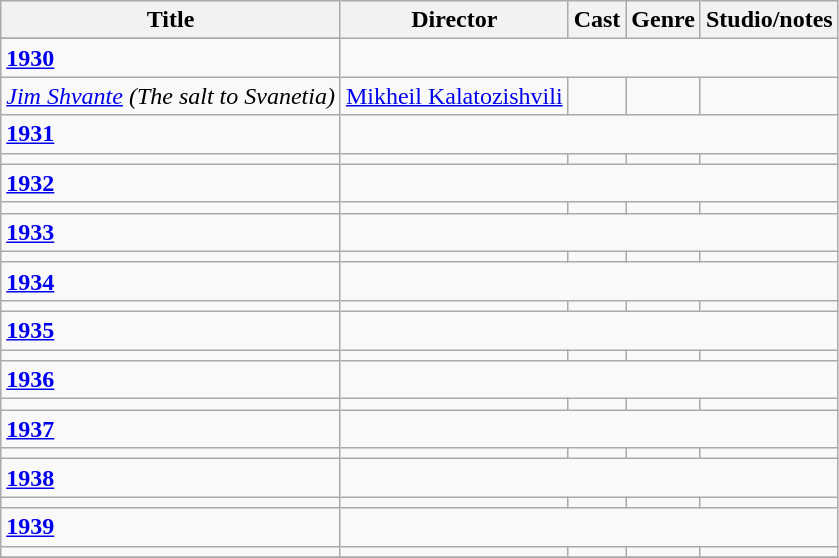<table class="wikitable">
<tr>
<th>Title</th>
<th>Director</th>
<th>Cast</th>
<th>Genre</th>
<th>Studio/notes</th>
</tr>
<tr>
</tr>
<tr>
<td><strong><a href='#'>1930</a></strong></td>
</tr>
<tr>
<td><em><a href='#'>Jim Shvante</a></em> <em>(The salt to Svanetia)</em></td>
<td><a href='#'>Mikheil Kalatozishvili</a></td>
<td></td>
<td></td>
<td></td>
</tr>
<tr>
<td><strong><a href='#'>1931</a></strong></td>
</tr>
<tr>
<td></td>
<td></td>
<td></td>
<td></td>
<td></td>
</tr>
<tr>
<td><strong><a href='#'>1932</a></strong></td>
</tr>
<tr>
<td></td>
<td></td>
<td></td>
<td></td>
<td></td>
</tr>
<tr>
<td><strong><a href='#'>1933</a></strong></td>
</tr>
<tr>
<td></td>
<td></td>
<td></td>
<td></td>
<td></td>
</tr>
<tr>
<td><strong><a href='#'>1934</a></strong></td>
</tr>
<tr>
<td></td>
<td></td>
<td></td>
<td></td>
<td></td>
</tr>
<tr>
<td><strong><a href='#'>1935</a></strong></td>
</tr>
<tr>
<td></td>
<td></td>
<td></td>
<td></td>
<td></td>
</tr>
<tr>
<td><strong><a href='#'>1936</a></strong></td>
</tr>
<tr>
<td></td>
<td></td>
<td></td>
<td></td>
<td></td>
</tr>
<tr>
<td><strong><a href='#'>1937</a></strong></td>
</tr>
<tr>
<td></td>
<td></td>
<td></td>
<td></td>
<td></td>
</tr>
<tr>
<td><strong><a href='#'>1938</a></strong></td>
</tr>
<tr>
<td></td>
<td></td>
<td></td>
<td></td>
<td></td>
</tr>
<tr>
<td><strong><a href='#'>1939</a></strong></td>
</tr>
<tr>
<td></td>
<td></td>
<td></td>
<td></td>
<td></td>
</tr>
<tr>
</tr>
</table>
